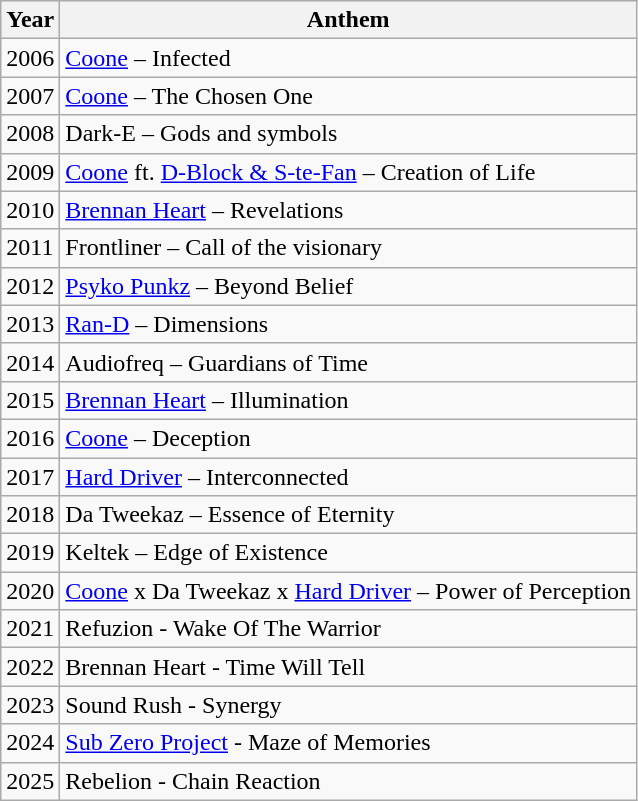<table class="wikitable">
<tr>
<th>Year</th>
<th>Anthem</th>
</tr>
<tr>
<td>2006</td>
<td><a href='#'>Coone</a> – Infected</td>
</tr>
<tr>
<td>2007</td>
<td><a href='#'>Coone</a> – The Chosen One</td>
</tr>
<tr>
<td>2008</td>
<td>Dark-E – Gods and symbols</td>
</tr>
<tr>
<td>2009</td>
<td><a href='#'>Coone</a> ft. <a href='#'>D-Block & S-te-Fan</a> – Creation of Life</td>
</tr>
<tr>
<td>2010</td>
<td><a href='#'>Brennan Heart</a> – Revelations</td>
</tr>
<tr>
<td>2011</td>
<td>Frontliner – Call of the visionary</td>
</tr>
<tr>
<td>2012</td>
<td><a href='#'>Psyko Punkz</a> – Beyond Belief</td>
</tr>
<tr>
<td>2013</td>
<td><a href='#'>Ran-D</a> – Dimensions</td>
</tr>
<tr>
<td>2014</td>
<td>Audiofreq – Guardians of Time</td>
</tr>
<tr>
<td>2015</td>
<td><a href='#'>Brennan Heart</a> – Illumination</td>
</tr>
<tr>
<td>2016</td>
<td><a href='#'>Coone</a> – Deception</td>
</tr>
<tr>
<td>2017</td>
<td><a href='#'>Hard Driver</a> – Interconnected</td>
</tr>
<tr>
<td>2018</td>
<td>Da Tweekaz – Essence of Eternity</td>
</tr>
<tr>
<td>2019</td>
<td>Keltek – Edge of Existence</td>
</tr>
<tr>
<td>2020</td>
<td><a href='#'>Coone</a> x Da Tweekaz x <a href='#'>Hard Driver</a> – Power of Perception</td>
</tr>
<tr>
<td>2021</td>
<td>Refuzion - Wake Of The Warrior</td>
</tr>
<tr>
<td>2022</td>
<td>Brennan Heart - Time Will Tell</td>
</tr>
<tr>
<td>2023</td>
<td>Sound Rush - Synergy</td>
</tr>
<tr>
<td>2024</td>
<td><a href='#'>Sub Zero Project</a> - Maze of Memories</td>
</tr>
<tr>
<td>2025</td>
<td>Rebelion - Chain Reaction</td>
</tr>
</table>
